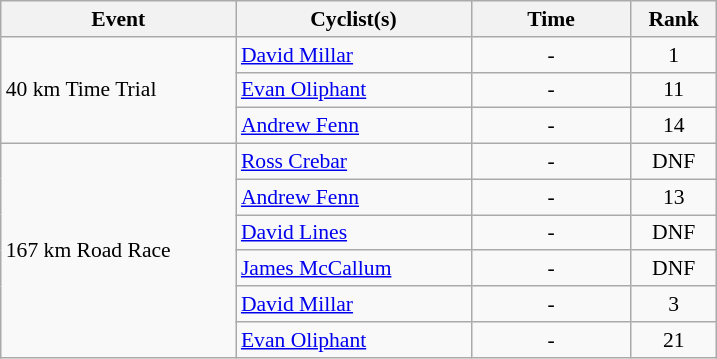<table class=wikitable style="font-size:90%">
<tr>
<th width=150>Event</th>
<th width=150>Cyclist(s)</th>
<th width=100>Time</th>
<th width=50>Rank</th>
</tr>
<tr>
<td rowspan=3>40 km Time Trial</td>
<td><a href='#'>David Millar</a></td>
<td align="center">-</td>
<td align="center">1</td>
</tr>
<tr>
<td><a href='#'>Evan Oliphant</a></td>
<td align="center">-</td>
<td align="center">11</td>
</tr>
<tr>
<td><a href='#'>Andrew Fenn</a></td>
<td align="center">-</td>
<td align="center">14</td>
</tr>
<tr>
<td rowspan=6>167 km Road Race</td>
<td><a href='#'>Ross Crebar</a></td>
<td align="center">-</td>
<td align="center">DNF</td>
</tr>
<tr>
<td><a href='#'>Andrew Fenn</a></td>
<td align="center">-</td>
<td align="center">13</td>
</tr>
<tr>
<td><a href='#'>David Lines</a></td>
<td align="center">-</td>
<td align="center">DNF</td>
</tr>
<tr>
<td><a href='#'>James McCallum</a></td>
<td align="center">-</td>
<td align="center">DNF</td>
</tr>
<tr>
<td><a href='#'>David Millar</a></td>
<td align="center">-</td>
<td align="center">3</td>
</tr>
<tr>
<td><a href='#'>Evan Oliphant</a></td>
<td align="center">-</td>
<td align="center">21</td>
</tr>
</table>
